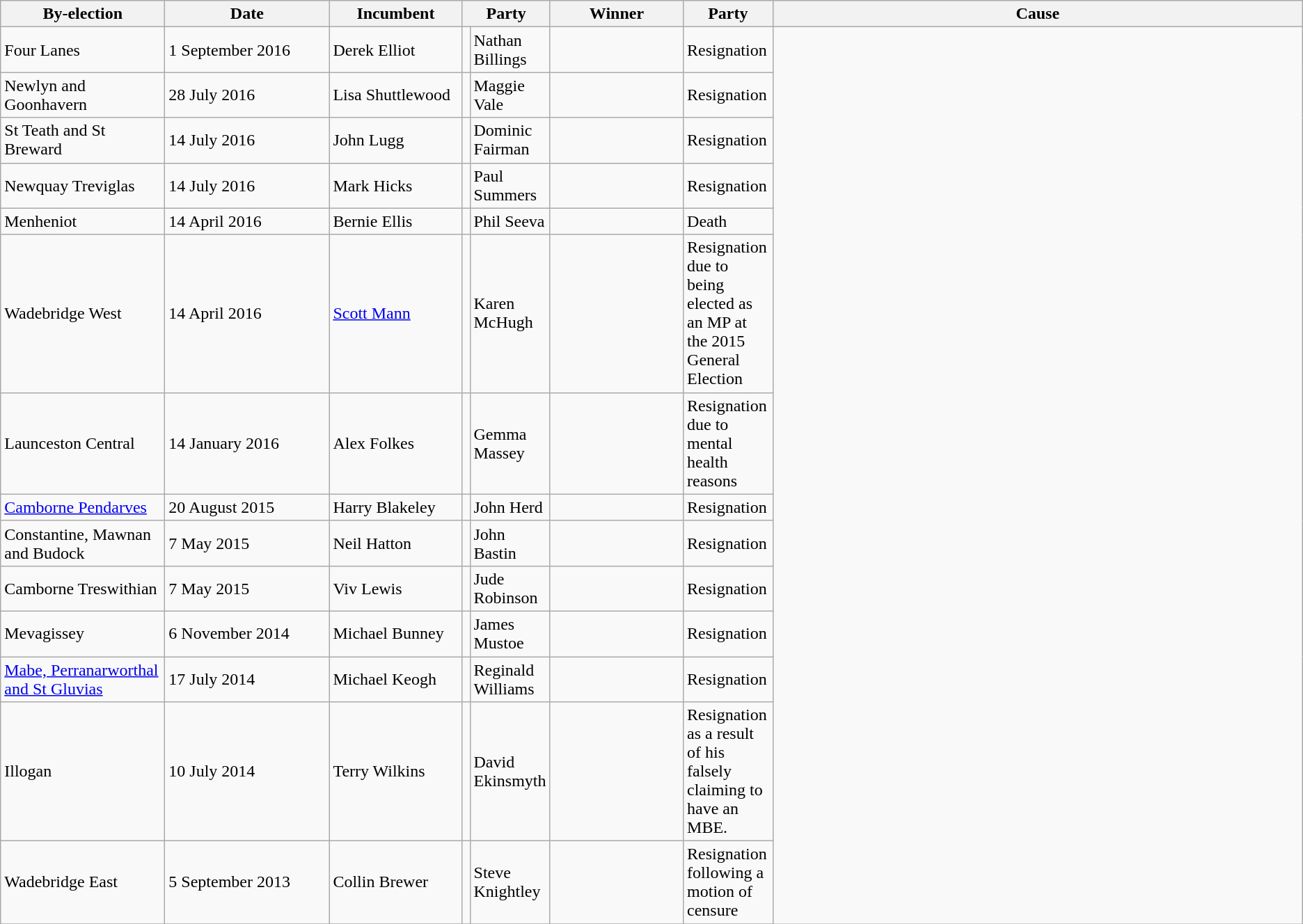<table class="wikitable">
<tr>
<th ! scope="col" style="width: 150px;">By-election</th>
<th ! scope="col" style="width: 150px;">Date</th>
<th ! scope="col" style="width: 120px;">Incumbent</th>
<th ! scope="col" style="width: 50px;" colspan=2>Party</th>
<th ! scope="col" style="width: 120px;">Winner</th>
<th ! scope="col" style="width: 50px;" colspan=2>Party</th>
<th ! scope="col" style="width: 500px;">Cause</th>
</tr>
<tr>
<td>Four Lanes</td>
<td>1 September 2016</td>
<td>Derek Elliot</td>
<td></td>
<td>Nathan Billings</td>
<td></td>
<td>Resignation</td>
</tr>
<tr>
<td>Newlyn and Goonhavern</td>
<td>28 July 2016</td>
<td>Lisa Shuttlewood</td>
<td></td>
<td>Maggie Vale</td>
<td></td>
<td>Resignation</td>
</tr>
<tr>
<td>St Teath and St Breward</td>
<td>14 July 2016</td>
<td>John Lugg</td>
<td></td>
<td>Dominic Fairman</td>
<td></td>
<td>Resignation</td>
</tr>
<tr>
<td>Newquay Treviglas</td>
<td>14 July 2016</td>
<td>Mark Hicks</td>
<td></td>
<td>Paul Summers</td>
<td></td>
<td>Resignation</td>
</tr>
<tr>
<td>Menheniot</td>
<td>14 April 2016</td>
<td>Bernie Ellis</td>
<td></td>
<td>Phil Seeva</td>
<td></td>
<td>Death</td>
</tr>
<tr>
<td>Wadebridge West</td>
<td>14 April 2016</td>
<td><a href='#'>Scott Mann</a></td>
<td></td>
<td>Karen McHugh</td>
<td></td>
<td>Resignation due to being elected as an MP at the 2015 General Election</td>
</tr>
<tr>
<td>Launceston Central</td>
<td>14 January 2016</td>
<td>Alex Folkes</td>
<td></td>
<td>Gemma Massey</td>
<td></td>
<td>Resignation due to mental health reasons</td>
</tr>
<tr>
<td><a href='#'>Camborne Pendarves</a></td>
<td>20 August 2015</td>
<td>Harry Blakeley</td>
<td></td>
<td>John Herd</td>
<td></td>
<td>Resignation</td>
</tr>
<tr>
<td>Constantine, Mawnan and Budock</td>
<td>7 May 2015</td>
<td>Neil Hatton</td>
<td></td>
<td>John Bastin</td>
<td></td>
<td>Resignation</td>
</tr>
<tr>
<td>Camborne Treswithian</td>
<td>7 May 2015</td>
<td>Viv Lewis</td>
<td></td>
<td>Jude Robinson</td>
<td></td>
<td>Resignation</td>
</tr>
<tr>
<td>Mevagissey</td>
<td>6 November 2014</td>
<td>Michael Bunney</td>
<td></td>
<td>James Mustoe</td>
<td></td>
<td>Resignation</td>
</tr>
<tr>
<td><a href='#'>Mabe, Perranarworthal and St Gluvias</a></td>
<td>17 July 2014</td>
<td>Michael Keogh</td>
<td></td>
<td>Reginald Williams</td>
<td></td>
<td>Resignation</td>
</tr>
<tr>
<td>Illogan</td>
<td>10 July 2014</td>
<td>Terry Wilkins</td>
<td></td>
<td>David Ekinsmyth</td>
<td></td>
<td>Resignation as a result of his falsely claiming to have an MBE.</td>
</tr>
<tr>
<td>Wadebridge East</td>
<td>5 September 2013</td>
<td>Collin Brewer</td>
<td></td>
<td>Steve Knightley</td>
<td></td>
<td>Resignation following a motion of censure</td>
</tr>
<tr>
</tr>
</table>
